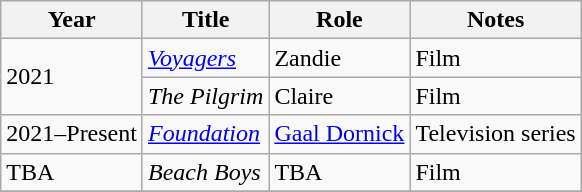<table class="wikitable sortable">
<tr>
<th>Year</th>
<th>Title</th>
<th>Role</th>
<th>Notes</th>
</tr>
<tr>
<td rowspan="2">2021</td>
<td><em><a href='#'>Voyagers</a></em></td>
<td>Zandie</td>
<td>Film</td>
</tr>
<tr>
<td><em>The Pilgrim</em></td>
<td>Claire</td>
<td>Film</td>
</tr>
<tr>
<td>2021–Present</td>
<td><em><a href='#'>Foundation</a></em></td>
<td><a href='#'>Gaal Dornick</a></td>
<td>Television series</td>
</tr>
<tr>
<td>TBA</td>
<td><em>Beach Boys</em></td>
<td>TBA</td>
<td>Film</td>
</tr>
<tr>
</tr>
</table>
